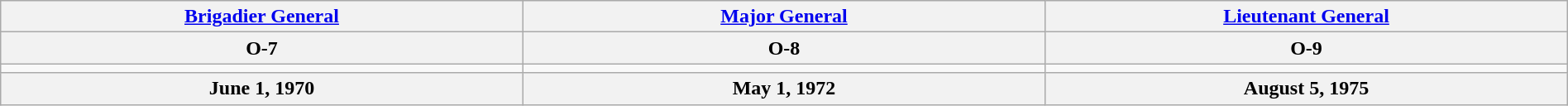<table class="wikitable"  style=" margin:auto; width:100%;">
<tr>
<th><a href='#'>Brigadier General</a></th>
<th><a href='#'>Major General</a></th>
<th><a href='#'>Lieutenant General</a></th>
</tr>
<tr>
<th>O-7</th>
<th>O-8</th>
<th>O-9</th>
</tr>
<tr>
<td style="text-align:center; width:16%;"></td>
<td style="text-align:center; width:16%;"></td>
<td style="text-align:center; width:16%;"></td>
</tr>
<tr>
<th>June 1, 1970</th>
<th>May 1, 1972</th>
<th>August 5, 1975</th>
</tr>
</table>
